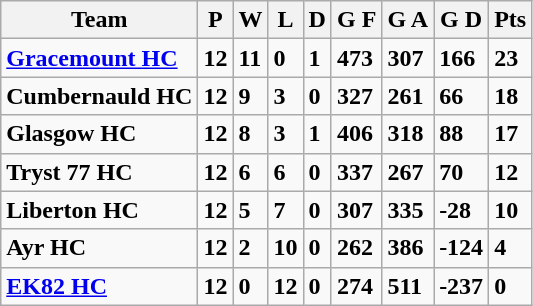<table class="wikitable">
<tr>
<th><strong>Team</strong></th>
<th><strong>P</strong></th>
<th><strong>W</strong></th>
<th><strong>L</strong></th>
<th><strong>D</strong></th>
<th><strong>G F</strong></th>
<th><strong>G A</strong></th>
<th><strong>G D</strong></th>
<th><strong>Pts</strong></th>
</tr>
<tr>
<td><strong><a href='#'>Gracemount HC</a></strong></td>
<td><strong>12</strong></td>
<td><strong>11</strong></td>
<td><strong>0</strong></td>
<td><strong>1</strong></td>
<td><strong>473</strong></td>
<td><strong>307</strong></td>
<td><strong>166</strong></td>
<td><strong>23</strong></td>
</tr>
<tr>
<td><strong>Cumbernauld HC</strong></td>
<td><strong>12</strong></td>
<td><strong>9</strong></td>
<td><strong>3</strong></td>
<td><strong>0</strong></td>
<td><strong>327</strong></td>
<td><strong>261</strong></td>
<td><strong>66</strong></td>
<td><strong>18</strong></td>
</tr>
<tr>
<td><strong>Glasgow HC</strong></td>
<td><strong>12</strong></td>
<td><strong>8</strong></td>
<td><strong>3</strong></td>
<td><strong>1</strong></td>
<td><strong>406</strong></td>
<td><strong>318</strong></td>
<td><strong>88</strong></td>
<td><strong>17</strong></td>
</tr>
<tr>
<td><strong>Tryst 77 HC</strong></td>
<td><strong>12</strong></td>
<td><strong>6</strong></td>
<td><strong>6</strong></td>
<td><strong>0</strong></td>
<td><strong>337</strong></td>
<td><strong>267</strong></td>
<td><strong>70</strong></td>
<td><strong>12</strong></td>
</tr>
<tr>
<td><strong>Liberton HC</strong></td>
<td><strong>12</strong></td>
<td><strong>5</strong></td>
<td><strong>7</strong></td>
<td><strong>0</strong></td>
<td><strong>307</strong></td>
<td><strong>335</strong></td>
<td><strong>-28</strong></td>
<td><strong>10</strong></td>
</tr>
<tr>
<td><strong>Ayr HC</strong></td>
<td><strong>12</strong></td>
<td><strong>2</strong></td>
<td><strong>10</strong></td>
<td><strong>0</strong></td>
<td><strong>262</strong></td>
<td><strong>386</strong></td>
<td><strong>-124</strong></td>
<td><strong>4</strong></td>
</tr>
<tr>
<td><strong><a href='#'>EK82 HC</a></strong></td>
<td><strong>12</strong></td>
<td><strong>0</strong></td>
<td><strong>12</strong></td>
<td><strong>0</strong></td>
<td><strong>274</strong></td>
<td><strong>511</strong></td>
<td><strong>-237</strong></td>
<td><strong>0</strong></td>
</tr>
</table>
